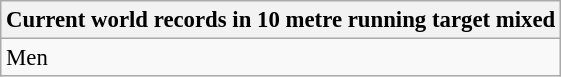<table class="wikitable" style="font-size: 95%">
<tr>
<th colspan=7>Current world records in 10 metre running target mixed</th>
</tr>
<tr>
<td>Men<br></td>
</tr>
</table>
